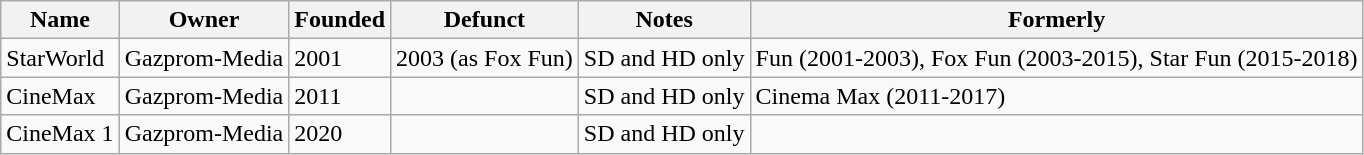<table class="wikitable">
<tr>
<th>Name</th>
<th>Owner</th>
<th>Founded</th>
<th>Defunct</th>
<th>Notes</th>
<th>Formerly</th>
</tr>
<tr>
<td>StarWorld</td>
<td>Gazprom-Media</td>
<td>2001</td>
<td>2003 (as Fox Fun)</td>
<td>SD and HD only</td>
<td>Fun (2001-2003), Fox Fun (2003-2015), Star Fun (2015-2018)</td>
</tr>
<tr>
<td>CineMax</td>
<td>Gazprom-Media</td>
<td>2011</td>
<td></td>
<td>SD and HD only</td>
<td>Cinema Max (2011-2017)</td>
</tr>
<tr>
<td>CineMax 1</td>
<td>Gazprom-Media</td>
<td>2020</td>
<td></td>
<td>SD and HD only</td>
<td></td>
</tr>
</table>
